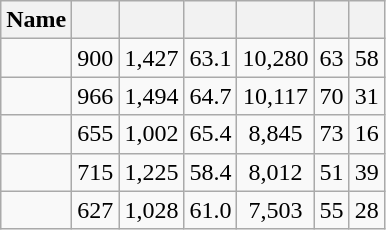<table class="wikitable sortable" style="text-align:center">
<tr>
<th style=>Name</th>
<th style=></th>
<th style=></th>
<th style=></th>
<th style=></th>
<th style=></th>
<th style=></th>
</tr>
<tr>
<td></td>
<td>900</td>
<td>1,427</td>
<td>63.1</td>
<td>10,280</td>
<td>63</td>
<td>58</td>
</tr>
<tr>
<td></td>
<td>966</td>
<td>1,494</td>
<td>64.7</td>
<td>10,117</td>
<td>70</td>
<td>31</td>
</tr>
<tr>
<td></td>
<td>655</td>
<td>1,002</td>
<td>65.4</td>
<td>8,845</td>
<td>73</td>
<td>16</td>
</tr>
<tr>
<td></td>
<td>715</td>
<td>1,225</td>
<td>58.4</td>
<td>8,012</td>
<td>51</td>
<td>39</td>
</tr>
<tr>
<td></td>
<td>627</td>
<td>1,028</td>
<td>61.0</td>
<td>7,503</td>
<td>55</td>
<td>28</td>
</tr>
</table>
